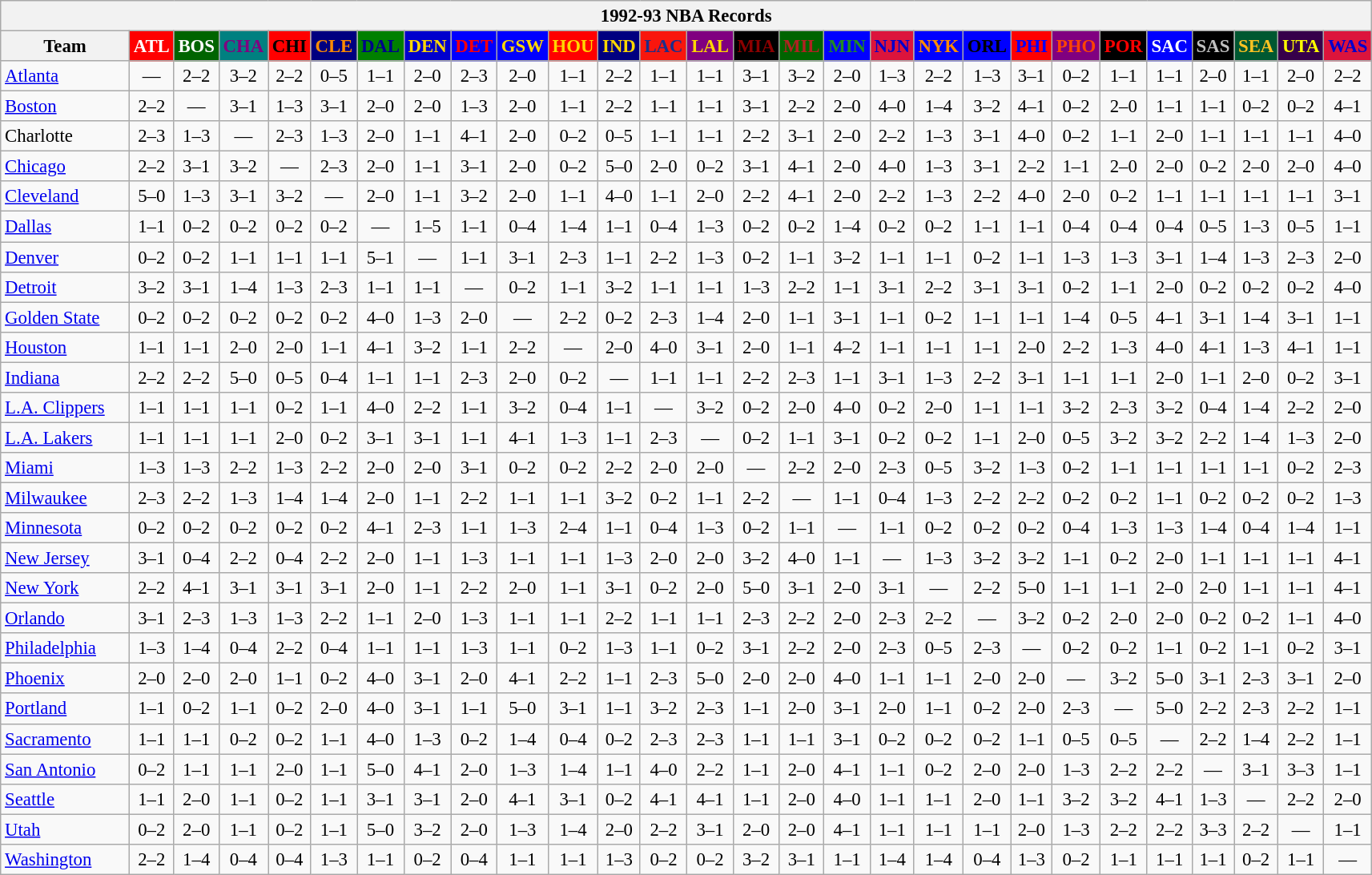<table class="wikitable" style="font-size:95%; text-align:center;">
<tr>
<th colspan=28>1992-93 NBA Records</th>
</tr>
<tr>
<th width=100>Team</th>
<th style="background:#FF0000;color:#FFFFFF;width=35">ATL</th>
<th style="background:#006400;color:#FFFFFF;width=35">BOS</th>
<th style="background:#008080;color:#800080;width=35">CHA</th>
<th style="background:#FF0000;color:#000000;width=35">CHI</th>
<th style="background:#000080;color:#FF8C00;width=35">CLE</th>
<th style="background:#008000;color:#00008B;width=35">DAL</th>
<th style="background:#0000CD;color:#FFD700;width=35">DEN</th>
<th style="background:#0000FF;color:#FF0000;width=35">DET</th>
<th style="background:#0000FF;color:#FFD700;width=35">GSW</th>
<th style="background:#FF0000;color:#FFD700;width=35">HOU</th>
<th style="background:#000080;color:#FFD700;width=35">IND</th>
<th style="background:#F9160D;color:#1A2E8B;width=35">LAC</th>
<th style="background:#800080;color:#FFD700;width=35">LAL</th>
<th style="background:#000000;color:#8B0000;width=35">MIA</th>
<th style="background:#006400;color:#B22222;width=35">MIL</th>
<th style="background:#0000FF;color:#228B22;width=35">MIN</th>
<th style="background:#DC143C;color:#0000CD;width=35">NJN</th>
<th style="background:#0000FF;color:#FF8C00;width=35">NYK</th>
<th style="background:#0000FF;color:#000000;width=35">ORL</th>
<th style="background:#FF0000;color:#0000FF;width=35">PHI</th>
<th style="background:#800080;color:#FF4500;width=35">PHO</th>
<th style="background:#000000;color:#FF0000;width=35">POR</th>
<th style="background:#0000FF;color:#FFFFFF;width=35">SAC</th>
<th style="background:#000000;color:#C0C0C0;width=35">SAS</th>
<th style="background:#005831;color:#FFC322;width=35">SEA</th>
<th style="background:#36004A;color:#FFFF00;width=35">UTA</th>
<th style="background:#DC143C;color:#0000CD;width=35">WAS</th>
</tr>
<tr>
<td style="text-align:left;"><a href='#'>Atlanta</a></td>
<td>—</td>
<td>2–2</td>
<td>3–2</td>
<td>2–2</td>
<td>0–5</td>
<td>1–1</td>
<td>2–0</td>
<td>2–3</td>
<td>2–0</td>
<td>1–1</td>
<td>2–2</td>
<td>1–1</td>
<td>1–1</td>
<td>3–1</td>
<td>3–2</td>
<td>2–0</td>
<td>1–3</td>
<td>2–2</td>
<td>1–3</td>
<td>3–1</td>
<td>0–2</td>
<td>1–1</td>
<td>1–1</td>
<td>2–0</td>
<td>1–1</td>
<td>2–0</td>
<td>2–2</td>
</tr>
<tr>
<td style="text-align:left;"><a href='#'>Boston</a></td>
<td>2–2</td>
<td>—</td>
<td>3–1</td>
<td>1–3</td>
<td>3–1</td>
<td>2–0</td>
<td>2–0</td>
<td>1–3</td>
<td>2–0</td>
<td>1–1</td>
<td>2–2</td>
<td>1–1</td>
<td>1–1</td>
<td>3–1</td>
<td>2–2</td>
<td>2–0</td>
<td>4–0</td>
<td>1–4</td>
<td>3–2</td>
<td>4–1</td>
<td>0–2</td>
<td>2–0</td>
<td>1–1</td>
<td>1–1</td>
<td>0–2</td>
<td>0–2</td>
<td>4–1</td>
</tr>
<tr>
<td style="text-align:left;">Charlotte</td>
<td>2–3</td>
<td>1–3</td>
<td>—</td>
<td>2–3</td>
<td>1–3</td>
<td>2–0</td>
<td>1–1</td>
<td>4–1</td>
<td>2–0</td>
<td>0–2</td>
<td>0–5</td>
<td>1–1</td>
<td>1–1</td>
<td>2–2</td>
<td>3–1</td>
<td>2–0</td>
<td>2–2</td>
<td>1–3</td>
<td>3–1</td>
<td>4–0</td>
<td>0–2</td>
<td>1–1</td>
<td>2–0</td>
<td>1–1</td>
<td>1–1</td>
<td>1–1</td>
<td>4–0</td>
</tr>
<tr>
<td style="text-align:left;"><a href='#'>Chicago</a></td>
<td>2–2</td>
<td>3–1</td>
<td>3–2</td>
<td>—</td>
<td>2–3</td>
<td>2–0</td>
<td>1–1</td>
<td>3–1</td>
<td>2–0</td>
<td>0–2</td>
<td>5–0</td>
<td>2–0</td>
<td>0–2</td>
<td>3–1</td>
<td>4–1</td>
<td>2–0</td>
<td>4–0</td>
<td>1–3</td>
<td>3–1</td>
<td>2–2</td>
<td>1–1</td>
<td>2–0</td>
<td>2–0</td>
<td>0–2</td>
<td>2–0</td>
<td>2–0</td>
<td>4–0</td>
</tr>
<tr>
<td style="text-align:left;"><a href='#'>Cleveland</a></td>
<td>5–0</td>
<td>1–3</td>
<td>3–1</td>
<td>3–2</td>
<td>—</td>
<td>2–0</td>
<td>1–1</td>
<td>3–2</td>
<td>2–0</td>
<td>1–1</td>
<td>4–0</td>
<td>1–1</td>
<td>2–0</td>
<td>2–2</td>
<td>4–1</td>
<td>2–0</td>
<td>2–2</td>
<td>1–3</td>
<td>2–2</td>
<td>4–0</td>
<td>2–0</td>
<td>0–2</td>
<td>1–1</td>
<td>1–1</td>
<td>1–1</td>
<td>1–1</td>
<td>3–1</td>
</tr>
<tr>
<td style="text-align:left;"><a href='#'>Dallas</a></td>
<td>1–1</td>
<td>0–2</td>
<td>0–2</td>
<td>0–2</td>
<td>0–2</td>
<td>—</td>
<td>1–5</td>
<td>1–1</td>
<td>0–4</td>
<td>1–4</td>
<td>1–1</td>
<td>0–4</td>
<td>1–3</td>
<td>0–2</td>
<td>0–2</td>
<td>1–4</td>
<td>0–2</td>
<td>0–2</td>
<td>1–1</td>
<td>1–1</td>
<td>0–4</td>
<td>0–4</td>
<td>0–4</td>
<td>0–5</td>
<td>1–3</td>
<td>0–5</td>
<td>1–1</td>
</tr>
<tr>
<td style="text-align:left;"><a href='#'>Denver</a></td>
<td>0–2</td>
<td>0–2</td>
<td>1–1</td>
<td>1–1</td>
<td>1–1</td>
<td>5–1</td>
<td>—</td>
<td>1–1</td>
<td>3–1</td>
<td>2–3</td>
<td>1–1</td>
<td>2–2</td>
<td>1–3</td>
<td>0–2</td>
<td>1–1</td>
<td>3–2</td>
<td>1–1</td>
<td>1–1</td>
<td>0–2</td>
<td>1–1</td>
<td>1–3</td>
<td>1–3</td>
<td>3–1</td>
<td>1–4</td>
<td>1–3</td>
<td>2–3</td>
<td>2–0</td>
</tr>
<tr>
<td style="text-align:left;"><a href='#'>Detroit</a></td>
<td>3–2</td>
<td>3–1</td>
<td>1–4</td>
<td>1–3</td>
<td>2–3</td>
<td>1–1</td>
<td>1–1</td>
<td>—</td>
<td>0–2</td>
<td>1–1</td>
<td>3–2</td>
<td>1–1</td>
<td>1–1</td>
<td>1–3</td>
<td>2–2</td>
<td>1–1</td>
<td>3–1</td>
<td>2–2</td>
<td>3–1</td>
<td>3–1</td>
<td>0–2</td>
<td>1–1</td>
<td>2–0</td>
<td>0–2</td>
<td>0–2</td>
<td>0–2</td>
<td>4–0</td>
</tr>
<tr>
<td style="text-align:left;"><a href='#'>Golden State</a></td>
<td>0–2</td>
<td>0–2</td>
<td>0–2</td>
<td>0–2</td>
<td>0–2</td>
<td>4–0</td>
<td>1–3</td>
<td>2–0</td>
<td>—</td>
<td>2–2</td>
<td>0–2</td>
<td>2–3</td>
<td>1–4</td>
<td>2–0</td>
<td>1–1</td>
<td>3–1</td>
<td>1–1</td>
<td>0–2</td>
<td>1–1</td>
<td>1–1</td>
<td>1–4</td>
<td>0–5</td>
<td>4–1</td>
<td>3–1</td>
<td>1–4</td>
<td>3–1</td>
<td>1–1</td>
</tr>
<tr>
<td style="text-align:left;"><a href='#'>Houston</a></td>
<td>1–1</td>
<td>1–1</td>
<td>2–0</td>
<td>2–0</td>
<td>1–1</td>
<td>4–1</td>
<td>3–2</td>
<td>1–1</td>
<td>2–2</td>
<td>—</td>
<td>2–0</td>
<td>4–0</td>
<td>3–1</td>
<td>2–0</td>
<td>1–1</td>
<td>4–2</td>
<td>1–1</td>
<td>1–1</td>
<td>1–1</td>
<td>2–0</td>
<td>2–2</td>
<td>1–3</td>
<td>4–0</td>
<td>4–1</td>
<td>1–3</td>
<td>4–1</td>
<td>1–1</td>
</tr>
<tr>
<td style="text-align:left;"><a href='#'>Indiana</a></td>
<td>2–2</td>
<td>2–2</td>
<td>5–0</td>
<td>0–5</td>
<td>0–4</td>
<td>1–1</td>
<td>1–1</td>
<td>2–3</td>
<td>2–0</td>
<td>0–2</td>
<td>—</td>
<td>1–1</td>
<td>1–1</td>
<td>2–2</td>
<td>2–3</td>
<td>1–1</td>
<td>3–1</td>
<td>1–3</td>
<td>2–2</td>
<td>3–1</td>
<td>1–1</td>
<td>1–1</td>
<td>2–0</td>
<td>1–1</td>
<td>2–0</td>
<td>0–2</td>
<td>3–1</td>
</tr>
<tr>
<td style="text-align:left;"><a href='#'>L.A. Clippers</a></td>
<td>1–1</td>
<td>1–1</td>
<td>1–1</td>
<td>0–2</td>
<td>1–1</td>
<td>4–0</td>
<td>2–2</td>
<td>1–1</td>
<td>3–2</td>
<td>0–4</td>
<td>1–1</td>
<td>—</td>
<td>3–2</td>
<td>0–2</td>
<td>2–0</td>
<td>4–0</td>
<td>0–2</td>
<td>2–0</td>
<td>1–1</td>
<td>1–1</td>
<td>3–2</td>
<td>2–3</td>
<td>3–2</td>
<td>0–4</td>
<td>1–4</td>
<td>2–2</td>
<td>2–0</td>
</tr>
<tr>
<td style="text-align:left;"><a href='#'>L.A. Lakers</a></td>
<td>1–1</td>
<td>1–1</td>
<td>1–1</td>
<td>2–0</td>
<td>0–2</td>
<td>3–1</td>
<td>3–1</td>
<td>1–1</td>
<td>4–1</td>
<td>1–3</td>
<td>1–1</td>
<td>2–3</td>
<td>—</td>
<td>0–2</td>
<td>1–1</td>
<td>3–1</td>
<td>0–2</td>
<td>0–2</td>
<td>1–1</td>
<td>2–0</td>
<td>0–5</td>
<td>3–2</td>
<td>3–2</td>
<td>2–2</td>
<td>1–4</td>
<td>1–3</td>
<td>2–0</td>
</tr>
<tr>
<td style="text-align:left;"><a href='#'>Miami</a></td>
<td>1–3</td>
<td>1–3</td>
<td>2–2</td>
<td>1–3</td>
<td>2–2</td>
<td>2–0</td>
<td>2–0</td>
<td>3–1</td>
<td>0–2</td>
<td>0–2</td>
<td>2–2</td>
<td>2–0</td>
<td>2–0</td>
<td>—</td>
<td>2–2</td>
<td>2–0</td>
<td>2–3</td>
<td>0–5</td>
<td>3–2</td>
<td>1–3</td>
<td>0–2</td>
<td>1–1</td>
<td>1–1</td>
<td>1–1</td>
<td>1–1</td>
<td>0–2</td>
<td>2–3</td>
</tr>
<tr>
<td style="text-align:left;"><a href='#'>Milwaukee</a></td>
<td>2–3</td>
<td>2–2</td>
<td>1–3</td>
<td>1–4</td>
<td>1–4</td>
<td>2–0</td>
<td>1–1</td>
<td>2–2</td>
<td>1–1</td>
<td>1–1</td>
<td>3–2</td>
<td>0–2</td>
<td>1–1</td>
<td>2–2</td>
<td>—</td>
<td>1–1</td>
<td>0–4</td>
<td>1–3</td>
<td>2–2</td>
<td>2–2</td>
<td>0–2</td>
<td>0–2</td>
<td>1–1</td>
<td>0–2</td>
<td>0–2</td>
<td>0–2</td>
<td>1–3</td>
</tr>
<tr>
<td style="text-align:left;"><a href='#'>Minnesota</a></td>
<td>0–2</td>
<td>0–2</td>
<td>0–2</td>
<td>0–2</td>
<td>0–2</td>
<td>4–1</td>
<td>2–3</td>
<td>1–1</td>
<td>1–3</td>
<td>2–4</td>
<td>1–1</td>
<td>0–4</td>
<td>1–3</td>
<td>0–2</td>
<td>1–1</td>
<td>—</td>
<td>1–1</td>
<td>0–2</td>
<td>0–2</td>
<td>0–2</td>
<td>0–4</td>
<td>1–3</td>
<td>1–3</td>
<td>1–4</td>
<td>0–4</td>
<td>1–4</td>
<td>1–1</td>
</tr>
<tr>
<td style="text-align:left;"><a href='#'>New Jersey</a></td>
<td>3–1</td>
<td>0–4</td>
<td>2–2</td>
<td>0–4</td>
<td>2–2</td>
<td>2–0</td>
<td>1–1</td>
<td>1–3</td>
<td>1–1</td>
<td>1–1</td>
<td>1–3</td>
<td>2–0</td>
<td>2–0</td>
<td>3–2</td>
<td>4–0</td>
<td>1–1</td>
<td>—</td>
<td>1–3</td>
<td>3–2</td>
<td>3–2</td>
<td>1–1</td>
<td>0–2</td>
<td>2–0</td>
<td>1–1</td>
<td>1–1</td>
<td>1–1</td>
<td>4–1</td>
</tr>
<tr>
<td style="text-align:left;"><a href='#'>New York</a></td>
<td>2–2</td>
<td>4–1</td>
<td>3–1</td>
<td>3–1</td>
<td>3–1</td>
<td>2–0</td>
<td>1–1</td>
<td>2–2</td>
<td>2–0</td>
<td>1–1</td>
<td>3–1</td>
<td>0–2</td>
<td>2–0</td>
<td>5–0</td>
<td>3–1</td>
<td>2–0</td>
<td>3–1</td>
<td>—</td>
<td>2–2</td>
<td>5–0</td>
<td>1–1</td>
<td>1–1</td>
<td>2–0</td>
<td>2–0</td>
<td>1–1</td>
<td>1–1</td>
<td>4–1</td>
</tr>
<tr>
<td style="text-align:left;"><a href='#'>Orlando</a></td>
<td>3–1</td>
<td>2–3</td>
<td>1–3</td>
<td>1–3</td>
<td>2–2</td>
<td>1–1</td>
<td>2–0</td>
<td>1–3</td>
<td>1–1</td>
<td>1–1</td>
<td>2–2</td>
<td>1–1</td>
<td>1–1</td>
<td>2–3</td>
<td>2–2</td>
<td>2–0</td>
<td>2–3</td>
<td>2–2</td>
<td>—</td>
<td>3–2</td>
<td>0–2</td>
<td>2–0</td>
<td>2–0</td>
<td>0–2</td>
<td>0–2</td>
<td>1–1</td>
<td>4–0</td>
</tr>
<tr>
<td style="text-align:left;"><a href='#'>Philadelphia</a></td>
<td>1–3</td>
<td>1–4</td>
<td>0–4</td>
<td>2–2</td>
<td>0–4</td>
<td>1–1</td>
<td>1–1</td>
<td>1–3</td>
<td>1–1</td>
<td>0–2</td>
<td>1–3</td>
<td>1–1</td>
<td>0–2</td>
<td>3–1</td>
<td>2–2</td>
<td>2–0</td>
<td>2–3</td>
<td>0–5</td>
<td>2–3</td>
<td>—</td>
<td>0–2</td>
<td>0–2</td>
<td>1–1</td>
<td>0–2</td>
<td>1–1</td>
<td>0–2</td>
<td>3–1</td>
</tr>
<tr>
<td style="text-align:left;"><a href='#'>Phoenix</a></td>
<td>2–0</td>
<td>2–0</td>
<td>2–0</td>
<td>1–1</td>
<td>0–2</td>
<td>4–0</td>
<td>3–1</td>
<td>2–0</td>
<td>4–1</td>
<td>2–2</td>
<td>1–1</td>
<td>2–3</td>
<td>5–0</td>
<td>2–0</td>
<td>2–0</td>
<td>4–0</td>
<td>1–1</td>
<td>1–1</td>
<td>2–0</td>
<td>2–0</td>
<td>—</td>
<td>3–2</td>
<td>5–0</td>
<td>3–1</td>
<td>2–3</td>
<td>3–1</td>
<td>2–0</td>
</tr>
<tr>
<td style="text-align:left;"><a href='#'>Portland</a></td>
<td>1–1</td>
<td>0–2</td>
<td>1–1</td>
<td>0–2</td>
<td>2–0</td>
<td>4–0</td>
<td>3–1</td>
<td>1–1</td>
<td>5–0</td>
<td>3–1</td>
<td>1–1</td>
<td>3–2</td>
<td>2–3</td>
<td>1–1</td>
<td>2–0</td>
<td>3–1</td>
<td>2–0</td>
<td>1–1</td>
<td>0–2</td>
<td>2–0</td>
<td>2–3</td>
<td>—</td>
<td>5–0</td>
<td>2–2</td>
<td>2–3</td>
<td>2–2</td>
<td>1–1</td>
</tr>
<tr>
<td style="text-align:left;"><a href='#'>Sacramento</a></td>
<td>1–1</td>
<td>1–1</td>
<td>0–2</td>
<td>0–2</td>
<td>1–1</td>
<td>4–0</td>
<td>1–3</td>
<td>0–2</td>
<td>1–4</td>
<td>0–4</td>
<td>0–2</td>
<td>2–3</td>
<td>2–3</td>
<td>1–1</td>
<td>1–1</td>
<td>3–1</td>
<td>0–2</td>
<td>0–2</td>
<td>0–2</td>
<td>1–1</td>
<td>0–5</td>
<td>0–5</td>
<td>—</td>
<td>2–2</td>
<td>1–4</td>
<td>2–2</td>
<td>1–1</td>
</tr>
<tr>
<td style="text-align:left;"><a href='#'>San Antonio</a></td>
<td>0–2</td>
<td>1–1</td>
<td>1–1</td>
<td>2–0</td>
<td>1–1</td>
<td>5–0</td>
<td>4–1</td>
<td>2–0</td>
<td>1–3</td>
<td>1–4</td>
<td>1–1</td>
<td>4–0</td>
<td>2–2</td>
<td>1–1</td>
<td>2–0</td>
<td>4–1</td>
<td>1–1</td>
<td>0–2</td>
<td>2–0</td>
<td>2–0</td>
<td>1–3</td>
<td>2–2</td>
<td>2–2</td>
<td>—</td>
<td>3–1</td>
<td>3–3</td>
<td>1–1</td>
</tr>
<tr>
<td style="text-align:left;"><a href='#'>Seattle</a></td>
<td>1–1</td>
<td>2–0</td>
<td>1–1</td>
<td>0–2</td>
<td>1–1</td>
<td>3–1</td>
<td>3–1</td>
<td>2–0</td>
<td>4–1</td>
<td>3–1</td>
<td>0–2</td>
<td>4–1</td>
<td>4–1</td>
<td>1–1</td>
<td>2–0</td>
<td>4–0</td>
<td>1–1</td>
<td>1–1</td>
<td>2–0</td>
<td>1–1</td>
<td>3–2</td>
<td>3–2</td>
<td>4–1</td>
<td>1–3</td>
<td>—</td>
<td>2–2</td>
<td>2–0</td>
</tr>
<tr>
<td style="text-align:left;"><a href='#'>Utah</a></td>
<td>0–2</td>
<td>2–0</td>
<td>1–1</td>
<td>0–2</td>
<td>1–1</td>
<td>5–0</td>
<td>3–2</td>
<td>2–0</td>
<td>1–3</td>
<td>1–4</td>
<td>2–0</td>
<td>2–2</td>
<td>3–1</td>
<td>2–0</td>
<td>2–0</td>
<td>4–1</td>
<td>1–1</td>
<td>1–1</td>
<td>1–1</td>
<td>2–0</td>
<td>1–3</td>
<td>2–2</td>
<td>2–2</td>
<td>3–3</td>
<td>2–2</td>
<td>—</td>
<td>1–1</td>
</tr>
<tr>
<td style="text-align:left;"><a href='#'>Washington</a></td>
<td>2–2</td>
<td>1–4</td>
<td>0–4</td>
<td>0–4</td>
<td>1–3</td>
<td>1–1</td>
<td>0–2</td>
<td>0–4</td>
<td>1–1</td>
<td>1–1</td>
<td>1–3</td>
<td>0–2</td>
<td>0–2</td>
<td>3–2</td>
<td>3–1</td>
<td>1–1</td>
<td>1–4</td>
<td>1–4</td>
<td>0–4</td>
<td>1–3</td>
<td>0–2</td>
<td>1–1</td>
<td>1–1</td>
<td>1–1</td>
<td>0–2</td>
<td>1–1</td>
<td>—</td>
</tr>
</table>
